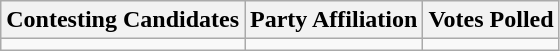<table class="wikitable sortable">
<tr>
<th>Contesting Candidates</th>
<th>Party Affiliation</th>
<th>Votes Polled</th>
</tr>
<tr>
<td></td>
<td></td>
<td></td>
</tr>
</table>
